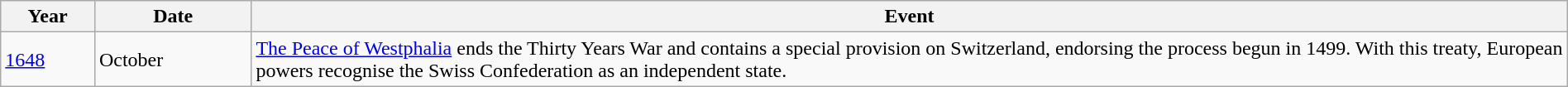<table class="wikitable" width="100%">
<tr>
<th style="width: 6%;">Year</th>
<th style="width: 10%;">Date</th>
<th>Event</th>
</tr>
<tr>
<td><a href='#'>1648</a></td>
<td>October</td>
<td><a href='#'>The Peace of Westphalia</a> ends the Thirty Years War and contains a special provision on Switzerland, endorsing the process begun in 1499. With this treaty, European powers recognise the Swiss Confederation as an independent state.</td>
</tr>
</table>
